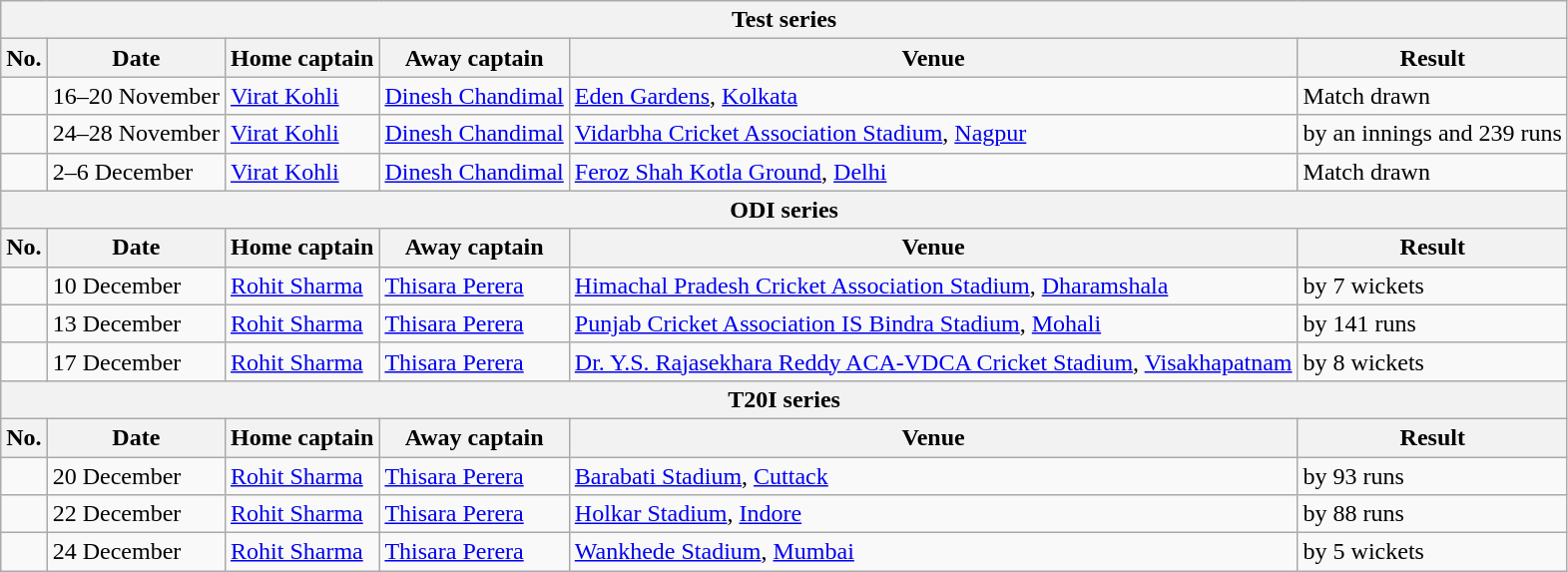<table class="wikitable">
<tr>
<th colspan="6">Test series</th>
</tr>
<tr>
<th>No.</th>
<th>Date</th>
<th>Home captain</th>
<th>Away captain</th>
<th>Venue</th>
<th>Result</th>
</tr>
<tr>
<td></td>
<td>16–20 November</td>
<td><a href='#'>Virat Kohli</a></td>
<td><a href='#'>Dinesh Chandimal</a></td>
<td><a href='#'>Eden Gardens</a>, <a href='#'>Kolkata</a></td>
<td>Match drawn</td>
</tr>
<tr>
<td></td>
<td>24–28 November</td>
<td><a href='#'>Virat Kohli</a></td>
<td><a href='#'>Dinesh Chandimal</a></td>
<td><a href='#'>Vidarbha Cricket Association Stadium</a>, <a href='#'>Nagpur</a></td>
<td> by an innings and 239 runs</td>
</tr>
<tr>
<td></td>
<td>2–6 December</td>
<td><a href='#'>Virat Kohli</a></td>
<td><a href='#'>Dinesh Chandimal</a></td>
<td><a href='#'>Feroz Shah Kotla Ground</a>, <a href='#'>Delhi</a></td>
<td>Match drawn</td>
</tr>
<tr>
<th colspan="6">ODI series</th>
</tr>
<tr>
<th>No.</th>
<th>Date</th>
<th>Home captain</th>
<th>Away captain</th>
<th>Venue</th>
<th>Result</th>
</tr>
<tr>
<td></td>
<td>10 December</td>
<td><a href='#'>Rohit Sharma</a></td>
<td><a href='#'>Thisara Perera</a></td>
<td><a href='#'>Himachal Pradesh Cricket Association Stadium</a>, <a href='#'>Dharamshala</a></td>
<td> by 7 wickets</td>
</tr>
<tr>
<td></td>
<td>13 December</td>
<td><a href='#'>Rohit Sharma</a></td>
<td><a href='#'>Thisara Perera</a></td>
<td><a href='#'>Punjab Cricket Association IS Bindra Stadium</a>, <a href='#'>Mohali</a></td>
<td> by 141 runs</td>
</tr>
<tr>
<td></td>
<td>17 December</td>
<td><a href='#'>Rohit Sharma</a></td>
<td><a href='#'>Thisara Perera</a></td>
<td><a href='#'>Dr. Y.S. Rajasekhara Reddy ACA-VDCA Cricket Stadium</a>, <a href='#'>Visakhapatnam</a></td>
<td> by 8 wickets</td>
</tr>
<tr>
<th colspan="6">T20I series</th>
</tr>
<tr>
<th>No.</th>
<th>Date</th>
<th>Home captain</th>
<th>Away captain</th>
<th>Venue</th>
<th>Result</th>
</tr>
<tr>
<td></td>
<td>20 December</td>
<td><a href='#'>Rohit Sharma</a></td>
<td><a href='#'>Thisara Perera</a></td>
<td><a href='#'>Barabati Stadium</a>, <a href='#'>Cuttack</a></td>
<td> by 93 runs</td>
</tr>
<tr>
<td></td>
<td>22 December</td>
<td><a href='#'>Rohit Sharma</a></td>
<td><a href='#'>Thisara Perera</a></td>
<td><a href='#'>Holkar Stadium</a>, <a href='#'>Indore</a></td>
<td> by 88 runs</td>
</tr>
<tr>
<td></td>
<td>24 December</td>
<td><a href='#'>Rohit Sharma</a></td>
<td><a href='#'>Thisara Perera</a></td>
<td><a href='#'>Wankhede Stadium</a>, <a href='#'>Mumbai</a></td>
<td> by 5 wickets</td>
</tr>
</table>
